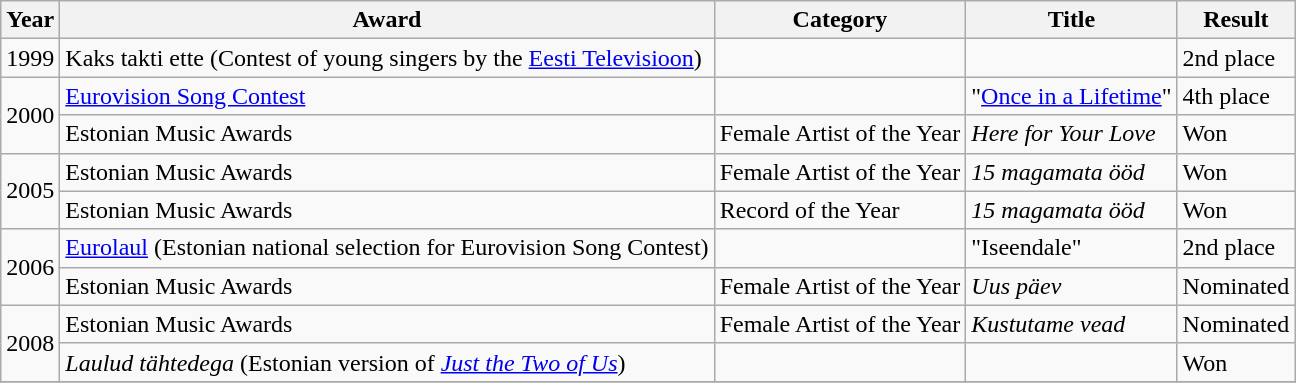<table class="wikitable" border="3">
<tr>
<th>Year</th>
<th>Award</th>
<th>Category</th>
<th>Title</th>
<th>Result</th>
</tr>
<tr>
<td rowspan="1">1999</td>
<td>Kaks takti ette (Contest of young singers by the <a href='#'>Eesti Televisioon</a>)</td>
<td></td>
<td></td>
<td>2nd place</td>
</tr>
<tr>
<td rowspan="2">2000</td>
<td><a href='#'>Eurovision Song Contest</a></td>
<td></td>
<td>"<a href='#'>Once in a Lifetime</a>"</td>
<td>4th place</td>
</tr>
<tr>
<td>Estonian Music Awards</td>
<td>Female Artist of the Year</td>
<td><em>Here for Your Love</em></td>
<td>Won</td>
</tr>
<tr>
<td rowspan="2">2005</td>
<td>Estonian Music Awards</td>
<td>Female Artist of the Year</td>
<td><em>15 magamata ööd</em></td>
<td>Won</td>
</tr>
<tr>
<td>Estonian Music Awards</td>
<td>Record of the Year</td>
<td><em>15 magamata ööd</em></td>
<td>Won</td>
</tr>
<tr>
<td rowspan="2">2006</td>
<td><a href='#'>Eurolaul</a> (Estonian national selection for Eurovision Song Contest)</td>
<td></td>
<td>"Iseendale"</td>
<td>2nd place</td>
</tr>
<tr>
<td>Estonian Music Awards</td>
<td>Female Artist of the Year</td>
<td><em>Uus päev</em></td>
<td>Nominated</td>
</tr>
<tr>
<td rowspan="2">2008</td>
<td>Estonian Music Awards</td>
<td>Female Artist of the Year</td>
<td><em>Kustutame vead</em></td>
<td>Nominated</td>
</tr>
<tr>
<td><em>Laulud tähtedega</em> (Estonian version of <em><a href='#'>Just the Two of Us</a></em>)</td>
<td></td>
<td></td>
<td>Won</td>
</tr>
<tr>
</tr>
</table>
